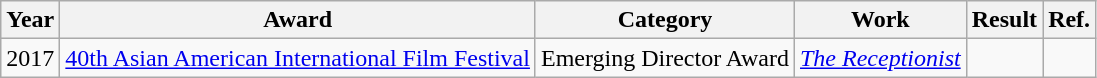<table class="wikitable plainrowheaders">
<tr>
<th>Year</th>
<th>Award</th>
<th>Category</th>
<th>Work</th>
<th>Result</th>
<th>Ref.</th>
</tr>
<tr>
<td>2017</td>
<td><a href='#'>40th Asian American International Film Festival</a></td>
<td>Emerging Director Award</td>
<td><em><a href='#'>The Receptionist</a></em></td>
<td></td>
<td></td>
</tr>
</table>
